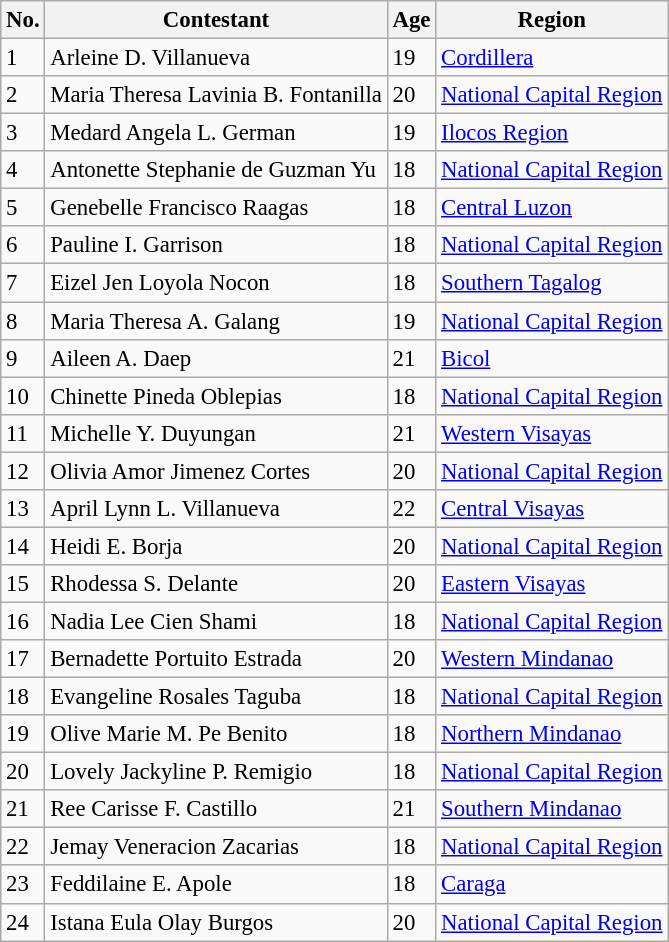<table class="wikitable sortable" style="font-size:95%;">
<tr>
<th>No.</th>
<th>Contestant</th>
<th>Age</th>
<th>Region</th>
</tr>
<tr>
<td>1</td>
<td>Arleine D. Villanueva</td>
<td>19</td>
<td><a href='#'>Cordillera</a></td>
</tr>
<tr>
<td>2</td>
<td>Maria Theresa Lavinia B. Fontanilla</td>
<td>20</td>
<td><a href='#'>National Capital Region</a></td>
</tr>
<tr>
<td>3</td>
<td>Medard Angela L. German</td>
<td>19</td>
<td><a href='#'>Ilocos Region</a></td>
</tr>
<tr>
<td>4</td>
<td>Antonette Stephanie de Guzman Yu</td>
<td>18</td>
<td><a href='#'>National Capital Region</a></td>
</tr>
<tr>
<td>5</td>
<td>Genebelle Francisco Raagas</td>
<td>18</td>
<td><a href='#'>Central Luzon</a></td>
</tr>
<tr>
<td>6</td>
<td>Pauline I. Garrison</td>
<td>18</td>
<td><a href='#'>National Capital Region</a></td>
</tr>
<tr>
<td>7</td>
<td>Eizel Jen Loyola Nocon</td>
<td>18</td>
<td><a href='#'>Southern Tagalog</a></td>
</tr>
<tr>
<td>8</td>
<td>Maria Theresa A. Galang</td>
<td>19</td>
<td><a href='#'>National Capital Region</a></td>
</tr>
<tr>
<td>9</td>
<td>Aileen A. Daep</td>
<td>21</td>
<td><a href='#'>Bicol</a></td>
</tr>
<tr>
<td>10</td>
<td>Chinette Pineda Oblepias</td>
<td>18</td>
<td><a href='#'>National Capital Region</a></td>
</tr>
<tr>
<td>11</td>
<td>Michelle Y. Duyungan</td>
<td>21</td>
<td><a href='#'>Western Visayas</a></td>
</tr>
<tr>
<td>12</td>
<td>Olivia Amor Jimenez Cortes</td>
<td>20</td>
<td><a href='#'>National Capital Region</a></td>
</tr>
<tr>
<td>13</td>
<td>April Lynn L. Villanueva</td>
<td>22</td>
<td><a href='#'>Central Visayas</a></td>
</tr>
<tr>
<td>14</td>
<td>Heidi E. Borja</td>
<td>20</td>
<td><a href='#'>National Capital Region</a></td>
</tr>
<tr>
<td>15</td>
<td>Rhodessa S. Delante</td>
<td>20</td>
<td><a href='#'>Eastern Visayas</a></td>
</tr>
<tr>
<td>16</td>
<td>Nadia Lee Cien Shami</td>
<td>18</td>
<td><a href='#'>National Capital Region</a></td>
</tr>
<tr>
<td>17</td>
<td>Bernadette Portuito Estrada</td>
<td>20</td>
<td><a href='#'>Western Mindanao</a></td>
</tr>
<tr>
<td>18</td>
<td>Evangeline Rosales Taguba</td>
<td>18</td>
<td><a href='#'>National Capital Region</a></td>
</tr>
<tr>
<td>19</td>
<td>Olive Marie M. Pe Benito</td>
<td>18</td>
<td><a href='#'>Northern Mindanao</a></td>
</tr>
<tr>
<td>20</td>
<td>Lovely Jackyline P. Remigio</td>
<td>18</td>
<td><a href='#'>National Capital Region</a></td>
</tr>
<tr>
<td>21</td>
<td>Ree Carisse F. Castillo</td>
<td>21</td>
<td><a href='#'>Southern Mindanao</a></td>
</tr>
<tr>
<td>22</td>
<td>Jemay Veneracion Zacarias</td>
<td>18</td>
<td><a href='#'>National Capital Region</a></td>
</tr>
<tr>
<td>23</td>
<td>Feddilaine E. Apole</td>
<td>18</td>
<td><a href='#'>Caraga</a></td>
</tr>
<tr>
<td>24</td>
<td>Istana Eula Olay Burgos</td>
<td>20</td>
<td><a href='#'>National Capital Region</a></td>
</tr>
</table>
